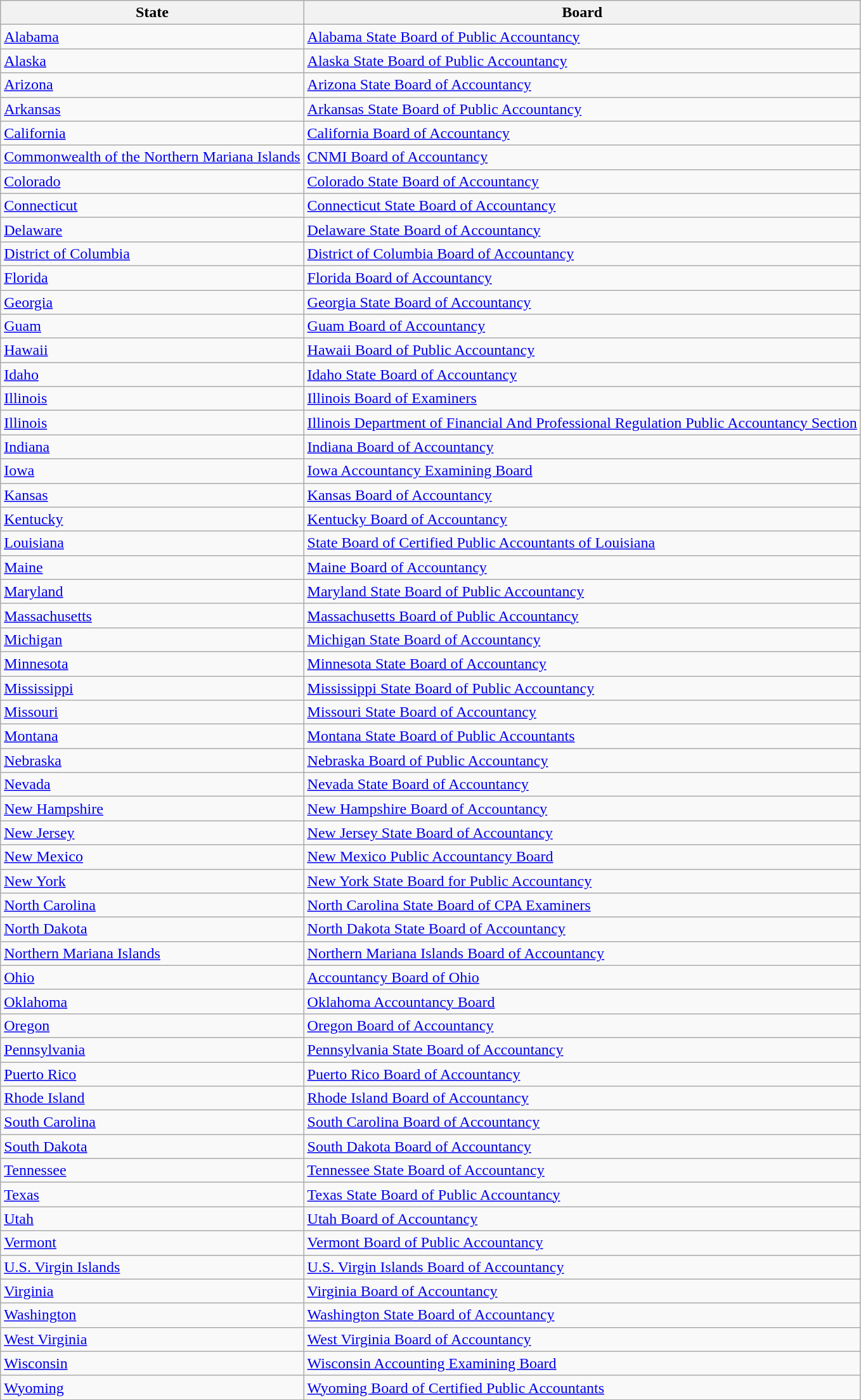<table class="wikitable sortable">
<tr>
<th>State</th>
<th>Board</th>
</tr>
<tr>
<td><a href='#'>Alabama</a></td>
<td><a href='#'>Alabama State Board of Public Accountancy</a></td>
</tr>
<tr>
<td><a href='#'>Alaska</a></td>
<td><a href='#'>Alaska State Board of Public Accountancy</a></td>
</tr>
<tr>
<td><a href='#'>Arizona</a></td>
<td><a href='#'>Arizona State Board of Accountancy</a></td>
</tr>
<tr>
<td><a href='#'>Arkansas</a></td>
<td><a href='#'>Arkansas State Board of Public Accountancy</a></td>
</tr>
<tr>
<td><a href='#'>California</a></td>
<td><a href='#'>California Board of Accountancy</a></td>
</tr>
<tr>
<td><a href='#'>Commonwealth of the Northern Mariana Islands</a></td>
<td><a href='#'>CNMI Board of Accountancy</a></td>
</tr>
<tr>
<td><a href='#'>Colorado</a></td>
<td><a href='#'>Colorado State Board of Accountancy</a></td>
</tr>
<tr>
<td><a href='#'>Connecticut</a></td>
<td><a href='#'>Connecticut State Board of Accountancy</a></td>
</tr>
<tr>
<td><a href='#'>Delaware</a></td>
<td><a href='#'>Delaware State Board of Accountancy</a></td>
</tr>
<tr>
<td><a href='#'>District of Columbia</a></td>
<td><a href='#'>District of Columbia Board of Accountancy</a></td>
</tr>
<tr>
<td><a href='#'>Florida</a></td>
<td><a href='#'>Florida Board of Accountancy</a></td>
</tr>
<tr>
<td><a href='#'>Georgia</a></td>
<td><a href='#'>Georgia State Board of Accountancy</a></td>
</tr>
<tr>
<td><a href='#'>Guam</a></td>
<td><a href='#'>Guam Board of Accountancy</a></td>
</tr>
<tr>
<td><a href='#'>Hawaii</a></td>
<td><a href='#'>Hawaii Board of Public Accountancy</a></td>
</tr>
<tr>
<td><a href='#'>Idaho</a></td>
<td><a href='#'>Idaho State Board of Accountancy</a></td>
</tr>
<tr>
<td><a href='#'>Illinois</a></td>
<td><a href='#'>Illinois Board of Examiners</a></td>
</tr>
<tr>
<td><a href='#'>Illinois</a></td>
<td><a href='#'>Illinois Department of Financial And Professional Regulation Public Accountancy Section</a></td>
</tr>
<tr>
<td><a href='#'>Indiana</a></td>
<td><a href='#'>Indiana Board of Accountancy</a></td>
</tr>
<tr>
<td><a href='#'>Iowa</a></td>
<td><a href='#'>Iowa Accountancy Examining Board</a></td>
</tr>
<tr>
<td><a href='#'>Kansas</a></td>
<td><a href='#'>Kansas Board of Accountancy</a></td>
</tr>
<tr>
<td><a href='#'>Kentucky</a></td>
<td><a href='#'>Kentucky Board of Accountancy</a></td>
</tr>
<tr>
<td><a href='#'>Louisiana</a></td>
<td><a href='#'>State Board of Certified Public Accountants of Louisiana</a></td>
</tr>
<tr>
<td><a href='#'>Maine</a></td>
<td><a href='#'>Maine Board of Accountancy</a></td>
</tr>
<tr>
<td><a href='#'>Maryland</a></td>
<td><a href='#'>Maryland State Board of Public Accountancy</a></td>
</tr>
<tr>
<td><a href='#'>Massachusetts</a></td>
<td><a href='#'>Massachusetts Board of Public Accountancy</a></td>
</tr>
<tr>
<td><a href='#'>Michigan</a></td>
<td><a href='#'>Michigan State Board of Accountancy</a></td>
</tr>
<tr>
<td><a href='#'>Minnesota</a></td>
<td><a href='#'>Minnesota State Board of Accountancy</a></td>
</tr>
<tr>
<td><a href='#'>Mississippi</a></td>
<td><a href='#'>Mississippi State Board of Public Accountancy</a></td>
</tr>
<tr>
<td><a href='#'>Missouri</a></td>
<td><a href='#'>Missouri State Board of Accountancy</a></td>
</tr>
<tr>
<td><a href='#'>Montana</a></td>
<td><a href='#'>Montana State Board of Public Accountants</a></td>
</tr>
<tr>
<td><a href='#'>Nebraska</a></td>
<td><a href='#'>Nebraska Board of Public Accountancy</a></td>
</tr>
<tr>
<td><a href='#'>Nevada</a></td>
<td><a href='#'>Nevada State Board of Accountancy</a></td>
</tr>
<tr>
<td><a href='#'>New Hampshire</a></td>
<td><a href='#'>New Hampshire Board of Accountancy</a></td>
</tr>
<tr>
<td><a href='#'>New Jersey</a></td>
<td><a href='#'>New Jersey State Board of Accountancy</a></td>
</tr>
<tr>
<td><a href='#'>New Mexico</a></td>
<td><a href='#'>New Mexico Public Accountancy Board</a></td>
</tr>
<tr>
<td><a href='#'>New York</a></td>
<td><a href='#'>New York State Board for Public Accountancy</a></td>
</tr>
<tr>
<td><a href='#'>North Carolina</a></td>
<td><a href='#'>North Carolina State Board of CPA Examiners</a></td>
</tr>
<tr>
<td><a href='#'>North Dakota</a></td>
<td><a href='#'>North Dakota State Board of Accountancy</a></td>
</tr>
<tr>
<td><a href='#'>Northern Mariana Islands</a></td>
<td><a href='#'>Northern Mariana Islands Board of Accountancy</a></td>
</tr>
<tr>
<td><a href='#'>Ohio</a></td>
<td><a href='#'>Accountancy Board of Ohio</a></td>
</tr>
<tr>
<td><a href='#'>Oklahoma</a></td>
<td><a href='#'>Oklahoma Accountancy Board</a></td>
</tr>
<tr>
<td><a href='#'>Oregon</a></td>
<td><a href='#'>Oregon Board of Accountancy</a></td>
</tr>
<tr>
<td><a href='#'>Pennsylvania</a></td>
<td><a href='#'>Pennsylvania State Board of Accountancy</a></td>
</tr>
<tr>
<td><a href='#'>Puerto Rico</a></td>
<td><a href='#'>Puerto Rico Board of Accountancy</a></td>
</tr>
<tr>
<td><a href='#'>Rhode Island</a></td>
<td><a href='#'>Rhode Island Board of Accountancy</a></td>
</tr>
<tr>
<td><a href='#'>South Carolina</a></td>
<td><a href='#'>South Carolina Board of Accountancy</a></td>
</tr>
<tr>
<td><a href='#'>South Dakota</a></td>
<td><a href='#'>South Dakota Board of Accountancy</a></td>
</tr>
<tr>
<td><a href='#'>Tennessee</a></td>
<td><a href='#'>Tennessee State Board of Accountancy</a></td>
</tr>
<tr>
<td><a href='#'>Texas</a></td>
<td><a href='#'>Texas State Board of Public Accountancy</a></td>
</tr>
<tr>
<td><a href='#'>Utah</a></td>
<td><a href='#'>Utah Board of Accountancy</a></td>
</tr>
<tr>
<td><a href='#'>Vermont</a></td>
<td><a href='#'>Vermont Board of Public Accountancy</a></td>
</tr>
<tr>
<td><a href='#'>U.S. Virgin Islands</a></td>
<td><a href='#'>U.S. Virgin Islands Board of Accountancy</a></td>
</tr>
<tr>
<td><a href='#'>Virginia</a></td>
<td><a href='#'>Virginia Board of Accountancy</a></td>
</tr>
<tr>
<td><a href='#'>Washington</a></td>
<td><a href='#'>Washington State Board of Accountancy</a></td>
</tr>
<tr>
<td><a href='#'>West Virginia</a></td>
<td><a href='#'>West Virginia Board of Accountancy</a></td>
</tr>
<tr>
<td><a href='#'>Wisconsin</a></td>
<td><a href='#'>Wisconsin Accounting Examining Board</a></td>
</tr>
<tr>
<td><a href='#'>Wyoming</a></td>
<td><a href='#'>Wyoming Board of Certified Public Accountants</a></td>
</tr>
</table>
